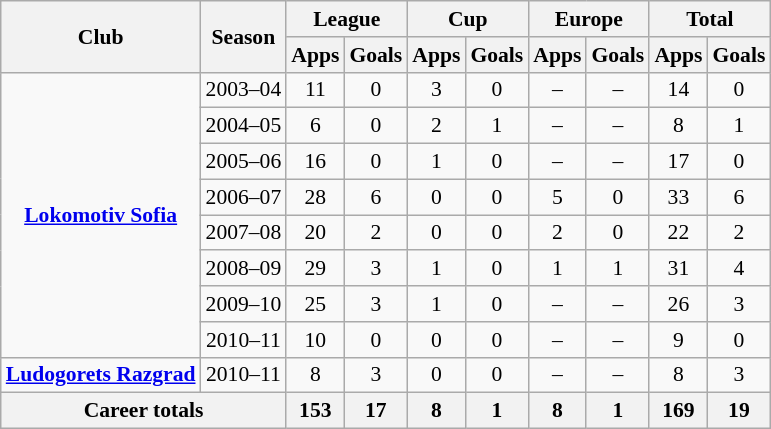<table class="wikitable" style="font-size:90%; text-align: center;">
<tr>
<th rowspan="2">Club</th>
<th rowspan="2">Season</th>
<th colspan="2">League</th>
<th colspan="2">Cup</th>
<th colspan="2">Europe</th>
<th colspan="2">Total</th>
</tr>
<tr>
<th>Apps</th>
<th>Goals</th>
<th>Apps</th>
<th>Goals</th>
<th>Apps</th>
<th>Goals</th>
<th>Apps</th>
<th>Goals</th>
</tr>
<tr>
<td rowspan="8" valign="center"><strong><a href='#'>Lokomotiv Sofia</a></strong></td>
<td>2003–04</td>
<td>11</td>
<td>0</td>
<td>3</td>
<td>0</td>
<td>–</td>
<td>–</td>
<td>14</td>
<td>0</td>
</tr>
<tr>
<td>2004–05</td>
<td>6</td>
<td>0</td>
<td>2</td>
<td>1</td>
<td>–</td>
<td>–</td>
<td>8</td>
<td>1</td>
</tr>
<tr>
<td>2005–06</td>
<td>16</td>
<td>0</td>
<td>1</td>
<td>0</td>
<td>–</td>
<td>–</td>
<td>17</td>
<td>0</td>
</tr>
<tr>
<td>2006–07</td>
<td>28</td>
<td>6</td>
<td>0</td>
<td>0</td>
<td>5</td>
<td>0</td>
<td>33</td>
<td>6</td>
</tr>
<tr>
<td>2007–08</td>
<td>20</td>
<td>2</td>
<td>0</td>
<td>0</td>
<td>2</td>
<td>0</td>
<td>22</td>
<td>2</td>
</tr>
<tr>
<td>2008–09</td>
<td>29</td>
<td>3</td>
<td>1</td>
<td>0</td>
<td>1</td>
<td>1</td>
<td>31</td>
<td>4</td>
</tr>
<tr>
<td>2009–10</td>
<td>25</td>
<td>3</td>
<td>1</td>
<td>0</td>
<td>–</td>
<td>–</td>
<td>26</td>
<td>3</td>
</tr>
<tr>
<td>2010–11</td>
<td>10</td>
<td>0</td>
<td>0</td>
<td>0</td>
<td>–</td>
<td>–</td>
<td>9</td>
<td>0</td>
</tr>
<tr>
<td rowspan="1" valign="center"><strong><a href='#'>Ludogorets Razgrad</a></strong></td>
<td>2010–11</td>
<td>8</td>
<td>3</td>
<td>0</td>
<td>0</td>
<td>–</td>
<td>–</td>
<td>8</td>
<td>3</td>
</tr>
<tr>
<th colspan="2">Career totals</th>
<th>153</th>
<th>17</th>
<th>8</th>
<th>1</th>
<th>8</th>
<th>1</th>
<th>169</th>
<th>19</th>
</tr>
</table>
